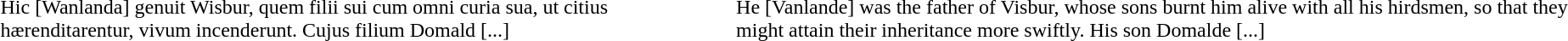<table>
<tr>
<td><br>Hic [Wanlanda] genuit Wisbur, quem filii sui cum omni curia sua, ut citius hærenditarentur, vivum incenderunt. Cujus filium Domald [...]</td>
<td><br>He [Vanlande] was the father of Visbur, whose sons
burnt him alive with all his hirdsmen, so that they might attain
their inheritance more swiftly. His son Domalde [...]</td>
<td></td>
</tr>
</table>
